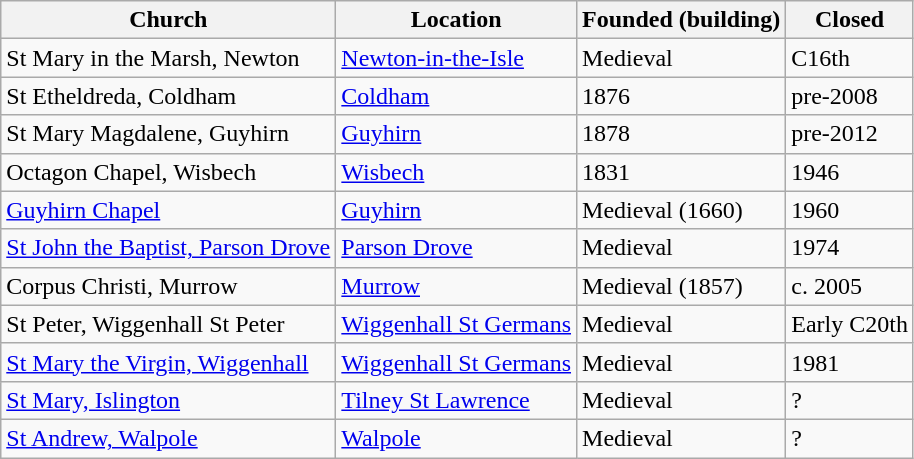<table class="wikitable">
<tr>
<th>Church</th>
<th>Location</th>
<th>Founded (building)</th>
<th>Closed</th>
</tr>
<tr>
<td>St Mary in the Marsh, Newton</td>
<td><a href='#'>Newton-in-the-Isle</a></td>
<td>Medieval</td>
<td>C16th</td>
</tr>
<tr>
<td>St Etheldreda, Coldham</td>
<td><a href='#'>Coldham</a></td>
<td>1876</td>
<td>pre-2008</td>
</tr>
<tr>
<td>St Mary Magdalene, Guyhirn</td>
<td><a href='#'>Guyhirn</a></td>
<td>1878</td>
<td>pre-2012</td>
</tr>
<tr>
<td>Octagon Chapel, Wisbech</td>
<td><a href='#'>Wisbech</a></td>
<td>1831</td>
<td>1946</td>
</tr>
<tr>
<td><a href='#'>Guyhirn Chapel</a></td>
<td><a href='#'>Guyhirn</a></td>
<td>Medieval (1660)</td>
<td>1960</td>
</tr>
<tr>
<td><a href='#'>St John the Baptist, Parson Drove</a></td>
<td><a href='#'>Parson Drove</a></td>
<td>Medieval</td>
<td>1974</td>
</tr>
<tr>
<td>Corpus Christi, Murrow</td>
<td><a href='#'>Murrow</a></td>
<td>Medieval (1857)</td>
<td>c. 2005</td>
</tr>
<tr>
<td>St Peter, Wiggenhall St Peter</td>
<td><a href='#'>Wiggenhall St Germans</a></td>
<td>Medieval</td>
<td>Early C20th</td>
</tr>
<tr>
<td><a href='#'>St Mary the Virgin, Wiggenhall</a></td>
<td><a href='#'>Wiggenhall St Germans</a></td>
<td>Medieval</td>
<td>1981</td>
</tr>
<tr>
<td><a href='#'>St Mary, Islington</a></td>
<td><a href='#'>Tilney St Lawrence</a></td>
<td>Medieval</td>
<td>?</td>
</tr>
<tr>
<td><a href='#'>St Andrew, Walpole</a></td>
<td><a href='#'>Walpole</a></td>
<td>Medieval</td>
<td>?</td>
</tr>
</table>
